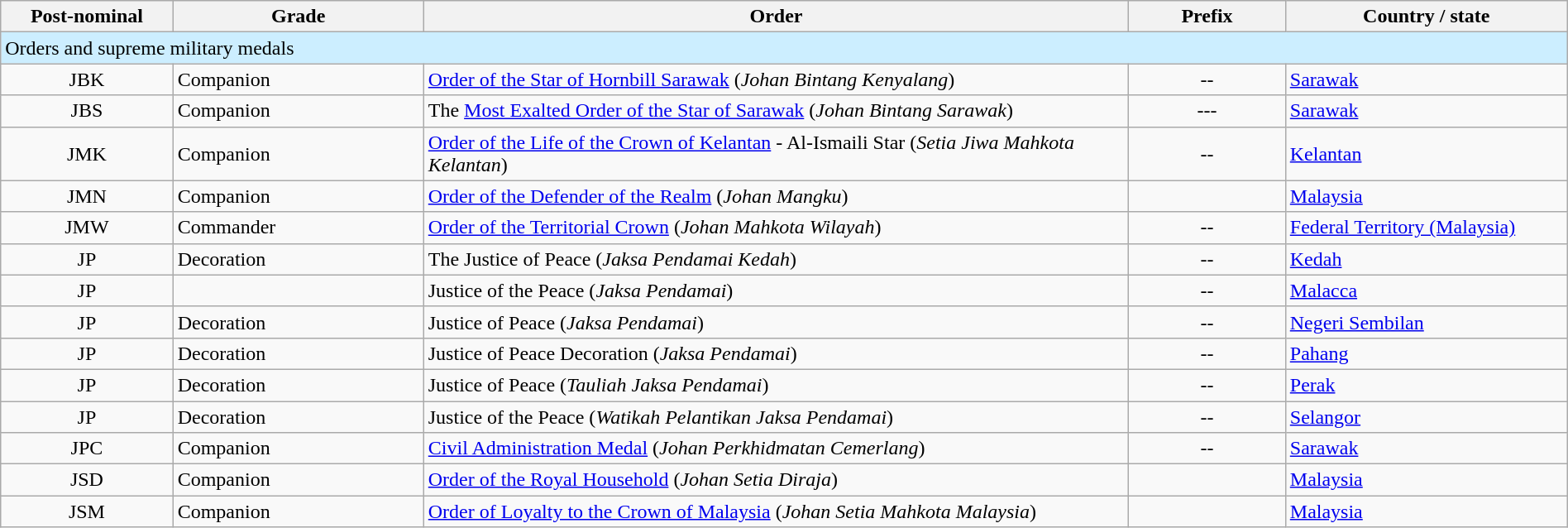<table class="wikitable" width=100%>
<tr>
<th width=11%>Post-nominal</th>
<th width=16%>Grade</th>
<th>Order</th>
<th width=10%>Prefix</th>
<th width=18%>Country / state</th>
</tr>
<tr>
<td colspan=5 style="background-color:#cceeff">Orders and supreme military medals</td>
</tr>
<tr>
<td align=center>JBK</td>
<td>Companion</td>
<td><a href='#'>Order of the Star of Hornbill Sarawak</a> (<em>Johan Bintang Kenyalang</em>)</td>
<td align=center>--</td>
<td> <a href='#'>Sarawak</a></td>
</tr>
<tr>
<td align=center>JBS</td>
<td>Companion</td>
<td>The <a href='#'>Most Exalted Order of the Star of Sarawak</a> (<em>Johan Bintang Sarawak</em>)</td>
<td align=center>---</td>
<td> <a href='#'>Sarawak</a></td>
</tr>
<tr>
<td align=center>JMK</td>
<td>Companion</td>
<td><a href='#'>Order of the Life of the Crown of Kelantan</a> - Al-Ismaili Star (<em>Setia Jiwa Mahkota Kelantan</em>)</td>
<td align=center>--</td>
<td> <a href='#'>Kelantan</a></td>
</tr>
<tr>
<td align=center>JMN</td>
<td>Companion</td>
<td><a href='#'>Order of the Defender of the Realm</a> (<em>Johan Mangku</em>)</td>
<td></td>
<td> <a href='#'>Malaysia</a></td>
</tr>
<tr>
<td align=center>JMW</td>
<td>Commander</td>
<td><a href='#'>Order of the Territorial Crown</a> (<em>Johan Mahkota Wilayah</em>)</td>
<td align=center>--</td>
<td> <a href='#'>Federal Territory (Malaysia)</a></td>
</tr>
<tr>
<td align=center>JP</td>
<td>Decoration</td>
<td>The Justice of Peace (<em>Jaksa Pendamai Kedah</em>)</td>
<td align=center>--</td>
<td> <a href='#'>Kedah</a></td>
</tr>
<tr>
<td align=center>JP</td>
<td></td>
<td>Justice of the Peace (<em>Jaksa Pendamai</em>)</td>
<td align=center>--</td>
<td> <a href='#'>Malacca</a></td>
</tr>
<tr>
<td align=center>JP</td>
<td>Decoration</td>
<td>Justice of Peace (<em>Jaksa Pendamai</em>)</td>
<td align=center>--</td>
<td> <a href='#'>Negeri Sembilan</a></td>
</tr>
<tr>
<td align=center>JP</td>
<td>Decoration</td>
<td>Justice of Peace Decoration (<em>Jaksa Pendamai</em>)</td>
<td align=center>--</td>
<td> <a href='#'>Pahang</a></td>
</tr>
<tr>
<td align=center>JP</td>
<td>Decoration</td>
<td>Justice of Peace (<em>Tauliah Jaksa Pendamai</em>)</td>
<td align=center>--</td>
<td> <a href='#'>Perak</a></td>
</tr>
<tr>
<td align=center>JP</td>
<td>Decoration</td>
<td>Justice of the Peace (<em>Watikah Pelantikan Jaksa Pendamai</em>)</td>
<td align=center>--</td>
<td> <a href='#'>Selangor</a></td>
</tr>
<tr>
<td align=center>JPC</td>
<td>Companion</td>
<td><a href='#'>Civil Administration Medal</a> (<em>Johan Perkhidmatan Cemerlang</em>)</td>
<td align=center>--</td>
<td> <a href='#'>Sarawak</a></td>
</tr>
<tr>
<td align=center>JSD</td>
<td>Companion</td>
<td><a href='#'>Order of the Royal Household</a>  (<em>Johan Setia Diraja</em>)</td>
<td></td>
<td> <a href='#'>Malaysia</a></td>
</tr>
<tr>
<td align=center>JSM</td>
<td>Companion</td>
<td><a href='#'>Order of Loyalty to the Crown of Malaysia</a> (<em>Johan Setia Mahkota Malaysia</em>)</td>
<td></td>
<td> <a href='#'>Malaysia</a></td>
</tr>
</table>
